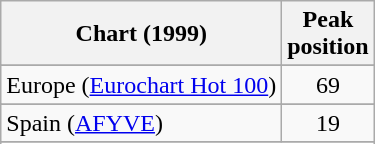<table class="wikitable sortable">
<tr>
<th>Chart (1999)</th>
<th>Peak<br>position</th>
</tr>
<tr>
</tr>
<tr>
<td>Europe (<a href='#'>Eurochart Hot 100</a>)</td>
<td style="text-align:center;">69</td>
</tr>
<tr>
</tr>
<tr>
</tr>
<tr>
<td>Spain (<a href='#'>AFYVE</a>)</td>
<td style="text-align:center;">19</td>
</tr>
<tr>
</tr>
<tr>
</tr>
<tr>
</tr>
</table>
